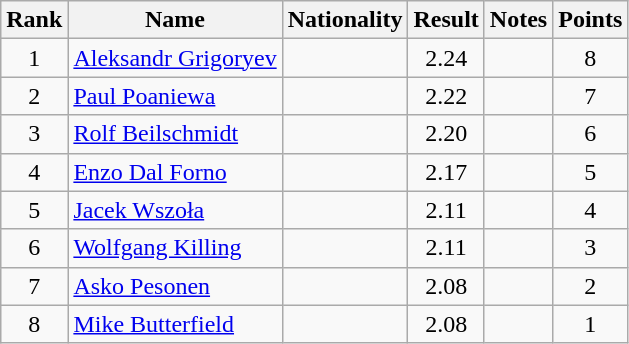<table class="wikitable sortable" style="text-align:center">
<tr>
<th>Rank</th>
<th>Name</th>
<th>Nationality</th>
<th>Result</th>
<th>Notes</th>
<th>Points</th>
</tr>
<tr>
<td>1</td>
<td align=left><a href='#'>Aleksandr Grigoryev</a></td>
<td align=left></td>
<td>2.24</td>
<td></td>
<td>8</td>
</tr>
<tr>
<td>2</td>
<td align=left><a href='#'>Paul Poaniewa</a></td>
<td align=left></td>
<td>2.22</td>
<td></td>
<td>7</td>
</tr>
<tr>
<td>3</td>
<td align=left><a href='#'>Rolf Beilschmidt</a></td>
<td align=left></td>
<td>2.20</td>
<td></td>
<td>6</td>
</tr>
<tr>
<td>4</td>
<td align=left><a href='#'>Enzo Dal Forno</a></td>
<td align=left></td>
<td>2.17</td>
<td></td>
<td>5</td>
</tr>
<tr>
<td>5</td>
<td align=left><a href='#'>Jacek Wszoła</a></td>
<td align=left></td>
<td>2.11</td>
<td></td>
<td>4</td>
</tr>
<tr>
<td>6</td>
<td align=left><a href='#'>Wolfgang Killing</a></td>
<td align=left></td>
<td>2.11</td>
<td></td>
<td>3</td>
</tr>
<tr>
<td>7</td>
<td align=left><a href='#'>Asko Pesonen</a></td>
<td align=left></td>
<td>2.08</td>
<td></td>
<td>2</td>
</tr>
<tr>
<td>8</td>
<td align=left><a href='#'>Mike Butterfield</a></td>
<td align=left></td>
<td>2.08</td>
<td></td>
<td>1</td>
</tr>
</table>
